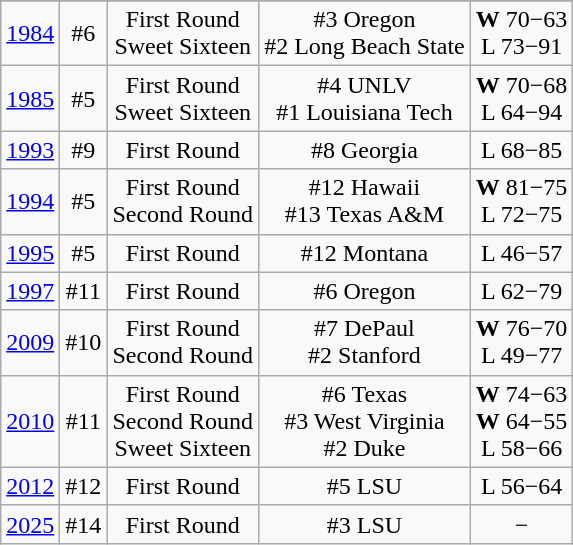<table class="wikitable" style="text-align:center">
<tr>
</tr>
<tr>
<td><a href='#'>1984</a></td>
<td>#6</td>
<td>First Round<br>Sweet Sixteen</td>
<td>#3 Oregon<br>#2 Long Beach State</td>
<td><strong>W</strong> 70−63<br>L 73−91</td>
</tr>
<tr>
<td><a href='#'>1985</a></td>
<td>#5</td>
<td>First Round<br>Sweet Sixteen</td>
<td>#4 UNLV<br>#1 Louisiana Tech</td>
<td><strong>W</strong> 70−68<br>L 64−94</td>
</tr>
<tr>
<td><a href='#'>1993</a></td>
<td>#9</td>
<td>First Round</td>
<td>#8 Georgia</td>
<td>L 68−85</td>
</tr>
<tr>
<td><a href='#'>1994</a></td>
<td>#5</td>
<td>First Round<br>Second Round</td>
<td>#12 Hawaii<br>#13 Texas A&M</td>
<td><strong>W</strong> 81−75<br>L 72−75</td>
</tr>
<tr>
<td><a href='#'>1995</a></td>
<td>#5</td>
<td>First Round</td>
<td>#12 Montana</td>
<td>L 46−57</td>
</tr>
<tr>
<td><a href='#'>1997</a></td>
<td>#11</td>
<td>First Round</td>
<td>#6 Oregon</td>
<td>L 62−79</td>
</tr>
<tr>
<td><a href='#'>2009</a></td>
<td>#10</td>
<td>First Round<br>Second Round</td>
<td>#7 DePaul<br>#2 Stanford</td>
<td><strong>W</strong> 76−70<br>L 49−77</td>
</tr>
<tr>
<td><a href='#'>2010</a></td>
<td>#11</td>
<td>First Round<br>Second Round<br>Sweet Sixteen</td>
<td>#6 Texas<br>#3 West Virginia<br>#2 Duke</td>
<td><strong>W</strong> 74−63<br><strong>W</strong> 64−55<br>L 58−66</td>
</tr>
<tr>
<td><a href='#'>2012</a></td>
<td>#12</td>
<td>First Round</td>
<td>#5 LSU</td>
<td>L 56−64</td>
</tr>
<tr>
<td><a href='#'>2025</a></td>
<td>#14</td>
<td>First Round</td>
<td>#3 LSU</td>
<td>−</td>
</tr>
</table>
